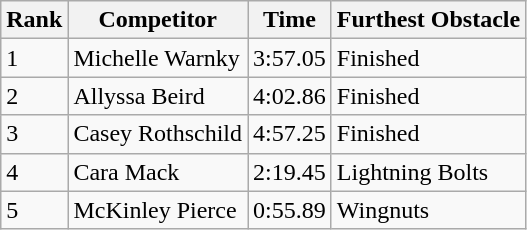<table class="wikitable sortable mw-collapsible">
<tr>
<th>Rank</th>
<th>Competitor</th>
<th>Time</th>
<th>Furthest Obstacle</th>
</tr>
<tr>
<td>1</td>
<td>Michelle Warnky</td>
<td>3:57.05</td>
<td>Finished</td>
</tr>
<tr>
<td>2</td>
<td>Allyssa Beird</td>
<td>4:02.86</td>
<td>Finished</td>
</tr>
<tr>
<td>3</td>
<td>Casey Rothschild</td>
<td>4:57.25</td>
<td>Finished</td>
</tr>
<tr>
<td>4</td>
<td>Cara Mack</td>
<td>2:19.45</td>
<td>Lightning Bolts</td>
</tr>
<tr>
<td>5</td>
<td>McKinley Pierce</td>
<td>0:55.89</td>
<td>Wingnuts</td>
</tr>
</table>
